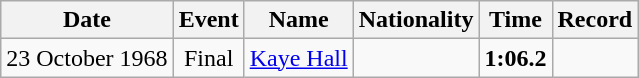<table class="wikitable" style="text-align:center">
<tr>
<th>Date</th>
<th>Event</th>
<th>Name</th>
<th>Nationality</th>
<th>Time</th>
<th>Record</th>
</tr>
<tr>
<td>23 October 1968</td>
<td>Final</td>
<td><a href='#'>Kaye Hall</a></td>
<td align=left></td>
<td><strong>1:06.2</strong></td>
<td></td>
</tr>
</table>
